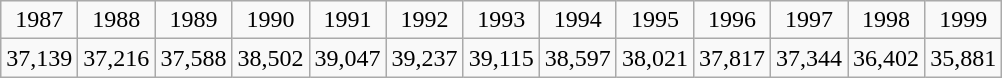<table class="wikitable" style="text-align:center">
<tr>
<td>1987</td>
<td>1988</td>
<td>1989</td>
<td>1990</td>
<td>1991</td>
<td>1992</td>
<td>1993</td>
<td>1994</td>
<td>1995</td>
<td>1996</td>
<td>1997</td>
<td>1998</td>
<td>1999</td>
</tr>
<tr>
<td>37,139</td>
<td>37,216</td>
<td>37,588</td>
<td>38,502</td>
<td>39,047</td>
<td>39,237</td>
<td>39,115</td>
<td>38,597</td>
<td>38,021</td>
<td>37,817</td>
<td>37,344</td>
<td>36,402</td>
<td>35,881</td>
</tr>
</table>
